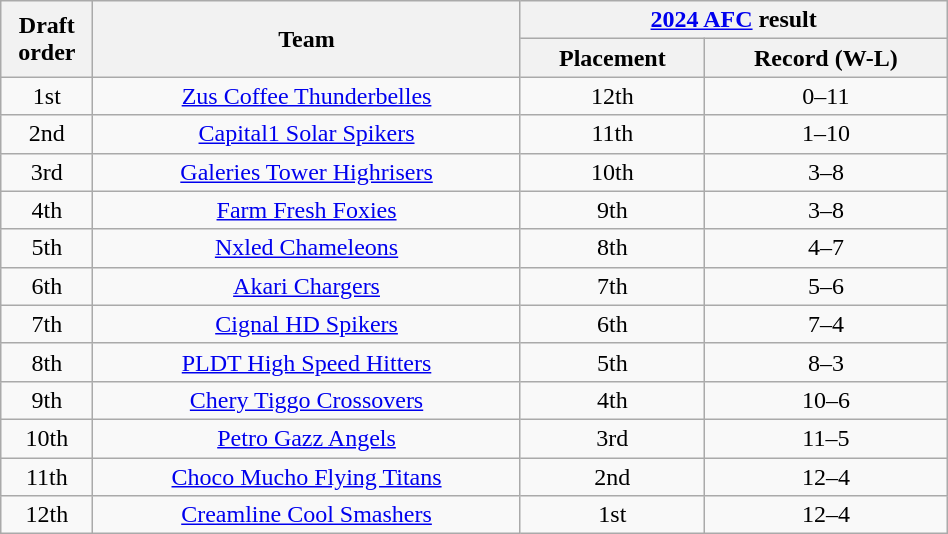<table class="wikitable sortable" style="width:50%; text-align:center">
<tr>
<th width=5%; rowspan="2">Draft order</th>
<th width=30%; rowspan="2">Team</th>
<th width=30%; colspan="2"><a href='#'>2024 AFC</a> result</th>
</tr>
<tr>
<th>Placement</th>
<th>Record (W-L)</th>
</tr>
<tr>
<td>1st</td>
<td><a href='#'>Zus Coffee Thunderbelles</a></td>
<td>12th</td>
<td>0–11</td>
</tr>
<tr>
<td>2nd</td>
<td><a href='#'>Capital1 Solar Spikers</a></td>
<td>11th</td>
<td>1–10</td>
</tr>
<tr>
<td>3rd</td>
<td><a href='#'>Galeries Tower Highrisers</a></td>
<td>10th</td>
<td>3–8</td>
</tr>
<tr>
<td>4th</td>
<td><a href='#'>Farm Fresh Foxies</a></td>
<td>9th</td>
<td>3–8</td>
</tr>
<tr>
<td>5th</td>
<td><a href='#'>Nxled Chameleons</a></td>
<td>8th</td>
<td>4–7</td>
</tr>
<tr>
<td>6th</td>
<td><a href='#'>Akari Chargers</a></td>
<td>7th</td>
<td>5–6</td>
</tr>
<tr>
<td>7th</td>
<td><a href='#'>Cignal HD Spikers</a></td>
<td>6th</td>
<td>7–4</td>
</tr>
<tr>
<td>8th</td>
<td><a href='#'>PLDT High Speed Hitters</a></td>
<td>5th</td>
<td>8–3</td>
</tr>
<tr>
<td>9th</td>
<td><a href='#'>Chery Tiggo Crossovers</a></td>
<td>4th</td>
<td>10–6</td>
</tr>
<tr>
<td>10th</td>
<td><a href='#'>Petro Gazz Angels</a></td>
<td>3rd</td>
<td>11–5</td>
</tr>
<tr>
<td>11th</td>
<td><a href='#'>Choco Mucho Flying Titans</a></td>
<td>2nd</td>
<td>12–4</td>
</tr>
<tr>
<td>12th</td>
<td><a href='#'>Creamline Cool Smashers</a></td>
<td>1st</td>
<td>12–4</td>
</tr>
</table>
